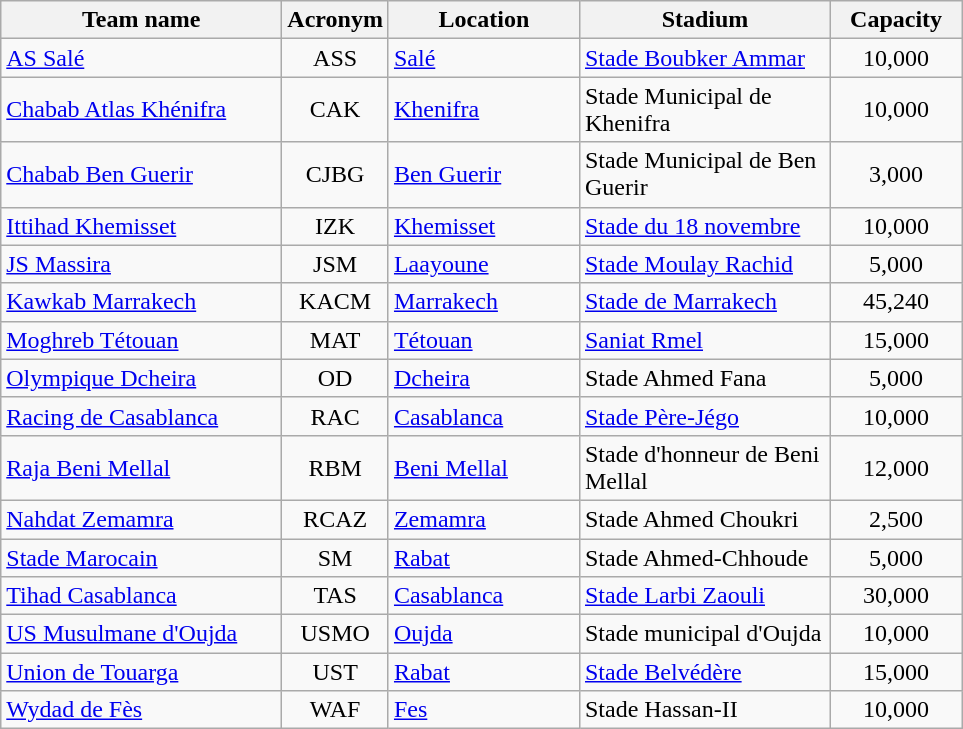<table class="wikitable sortable">
<tr>
<th width="180px">Team name</th>
<th width="45px">Acronym</th>
<th width="120px">Location</th>
<th width="160px">Stadium</th>
<th width="80px">Capacity</th>
</tr>
<tr>
<td><a href='#'>AS Salé</a></td>
<td align="center">ASS</td>
<td><a href='#'>Salé</a></td>
<td><a href='#'>Stade Boubker Ammar</a></td>
<td align="center">10,000</td>
</tr>
<tr>
<td><a href='#'>Chabab Atlas Khénifra</a></td>
<td align="center">CAK</td>
<td><a href='#'>Khenifra</a></td>
<td>Stade Municipal de Khenifra</td>
<td align="center">10,000</td>
</tr>
<tr>
<td><a href='#'>Chabab Ben Guerir</a></td>
<td align="center">CJBG</td>
<td><a href='#'>Ben Guerir</a></td>
<td>Stade Municipal de Ben Guerir</td>
<td align="center">3,000</td>
</tr>
<tr>
<td><a href='#'>Ittihad Khemisset</a></td>
<td align="center">IZK</td>
<td><a href='#'>Khemisset</a></td>
<td><a href='#'>Stade du 18 novembre</a></td>
<td align="center">10,000</td>
</tr>
<tr>
<td><a href='#'>JS Massira</a></td>
<td align="center">JSM</td>
<td><a href='#'>Laayoune</a></td>
<td><a href='#'>Stade Moulay Rachid</a></td>
<td align="center">5,000</td>
</tr>
<tr>
<td><a href='#'>Kawkab Marrakech</a></td>
<td align="center">KACM</td>
<td><a href='#'>Marrakech</a></td>
<td><a href='#'>Stade de Marrakech</a></td>
<td align="center">45,240</td>
</tr>
<tr>
<td><a href='#'>Moghreb Tétouan</a></td>
<td align="center">MAT</td>
<td><a href='#'>Tétouan</a></td>
<td><a href='#'>Saniat Rmel</a></td>
<td align="center">15,000</td>
</tr>
<tr>
<td><a href='#'>Olympique Dcheira</a></td>
<td align="center">OD</td>
<td><a href='#'>Dcheira</a></td>
<td>Stade Ahmed Fana</td>
<td align="center">5,000</td>
</tr>
<tr>
<td><a href='#'>Racing de Casablanca</a></td>
<td align="center">RAC</td>
<td><a href='#'>Casablanca</a></td>
<td><a href='#'>Stade Père-Jégo</a></td>
<td align="center">10,000</td>
</tr>
<tr>
<td><a href='#'>Raja Beni Mellal</a></td>
<td align="center">RBM</td>
<td><a href='#'>Beni Mellal</a></td>
<td>Stade d'honneur de Beni Mellal</td>
<td align="center">12,000</td>
</tr>
<tr>
<td><a href='#'>Nahdat Zemamra</a></td>
<td align="center">RCAZ</td>
<td><a href='#'>Zemamra</a></td>
<td>Stade Ahmed Choukri</td>
<td align="center">2,500</td>
</tr>
<tr>
<td><a href='#'>Stade Marocain</a></td>
<td align="center">SM</td>
<td><a href='#'>Rabat</a></td>
<td>Stade Ahmed-Chhoude</td>
<td align="center">5,000</td>
</tr>
<tr>
<td><a href='#'>Tihad Casablanca</a></td>
<td align="center">TAS</td>
<td><a href='#'>Casablanca</a></td>
<td><a href='#'>Stade Larbi Zaouli</a></td>
<td align="center">30,000</td>
</tr>
<tr>
<td><a href='#'>US Musulmane d'Oujda</a></td>
<td align="center">USMO</td>
<td><a href='#'>Oujda</a></td>
<td>Stade municipal d'Oujda</td>
<td align="center">10,000</td>
</tr>
<tr>
<td><a href='#'>Union de Touarga</a></td>
<td align="center">UST</td>
<td><a href='#'>Rabat</a></td>
<td><a href='#'>Stade Belvédère</a></td>
<td align="center">15,000</td>
</tr>
<tr>
<td><a href='#'>Wydad de Fès</a></td>
<td align="center">WAF</td>
<td><a href='#'>Fes</a></td>
<td>Stade Hassan-II</td>
<td align="center">10,000</td>
</tr>
</table>
